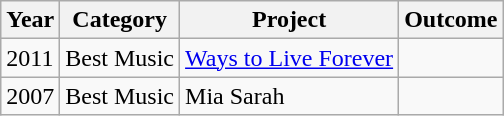<table class=wikitable>
<tr>
<th>Year</th>
<th>Category</th>
<th>Project</th>
<th>Outcome</th>
</tr>
<tr>
<td>2011</td>
<td>Best Music</td>
<td><a href='#'>Ways to Live Forever</a></td>
<td></td>
</tr>
<tr>
<td>2007</td>
<td>Best Music</td>
<td>Mia Sarah</td>
<td></td>
</tr>
</table>
